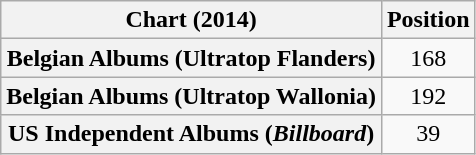<table class="wikitable sortable plainrowheaders" style="text-align:center">
<tr>
<th scope="col">Chart (2014)</th>
<th scope="col">Position</th>
</tr>
<tr>
<th scope="row">Belgian Albums (Ultratop Flanders)</th>
<td>168</td>
</tr>
<tr>
<th scope="row">Belgian Albums (Ultratop Wallonia)</th>
<td>192</td>
</tr>
<tr>
<th scope="row">US Independent Albums (<em>Billboard</em>)</th>
<td>39</td>
</tr>
</table>
